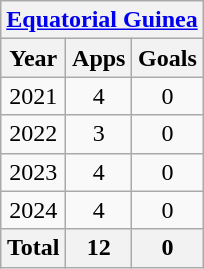<table class="wikitable" style="text-align:center">
<tr>
<th colspan=3><a href='#'>Equatorial Guinea</a></th>
</tr>
<tr>
<th>Year</th>
<th>Apps</th>
<th>Goals</th>
</tr>
<tr>
<td>2021</td>
<td>4</td>
<td>0</td>
</tr>
<tr>
<td>2022</td>
<td>3</td>
<td>0</td>
</tr>
<tr>
<td>2023</td>
<td>4</td>
<td>0</td>
</tr>
<tr>
<td>2024</td>
<td>4</td>
<td>0</td>
</tr>
<tr>
<th>Total</th>
<th>12</th>
<th>0</th>
</tr>
</table>
